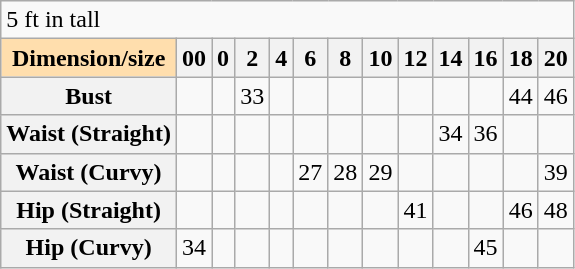<table class="wikitable">
<tr>
<td colspan="13">5 ft  in tall</td>
</tr>
<tr>
<th style="background:#ffdead;">Dimension/size</th>
<th>00</th>
<th>0</th>
<th>2</th>
<th>4</th>
<th>6</th>
<th>8</th>
<th>10</th>
<th>12</th>
<th>14</th>
<th>16</th>
<th>18</th>
<th>20</th>
</tr>
<tr>
<th>Bust</th>
<td></td>
<td></td>
<td>33</td>
<td></td>
<td></td>
<td></td>
<td></td>
<td></td>
<td></td>
<td></td>
<td>44</td>
<td>46</td>
</tr>
<tr>
<th>Waist (Straight)</th>
<td></td>
<td></td>
<td></td>
<td></td>
<td></td>
<td></td>
<td></td>
<td></td>
<td>34</td>
<td>36</td>
<td></td>
<td></td>
</tr>
<tr>
<th>Waist (Curvy)</th>
<td></td>
<td></td>
<td></td>
<td></td>
<td>27</td>
<td>28</td>
<td>29</td>
<td></td>
<td></td>
<td></td>
<td></td>
<td>39</td>
</tr>
<tr>
<th>Hip (Straight)</th>
<td></td>
<td></td>
<td></td>
<td></td>
<td></td>
<td></td>
<td></td>
<td>41</td>
<td></td>
<td></td>
<td>46</td>
<td>48</td>
</tr>
<tr>
<th>Hip (Curvy)</th>
<td>34</td>
<td></td>
<td></td>
<td></td>
<td></td>
<td></td>
<td></td>
<td></td>
<td></td>
<td>45</td>
<td></td>
<td></td>
</tr>
</table>
